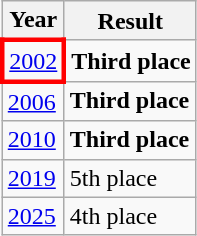<table class="wikitable">
<tr>
<th>Year</th>
<th>Result</th>
</tr>
<tr>
<td style="border: 3px solid red"><a href='#'>2002</a></td>
<td><strong> Third place</strong></td>
</tr>
<tr>
<td><a href='#'>2006</a></td>
<td><strong> Third place</strong></td>
</tr>
<tr>
<td><a href='#'>2010</a></td>
<td><strong> Third place</strong></td>
</tr>
<tr>
<td><a href='#'>2019</a></td>
<td>5th place</td>
</tr>
<tr>
<td><a href='#'>2025</a></td>
<td>4th place</td>
</tr>
</table>
